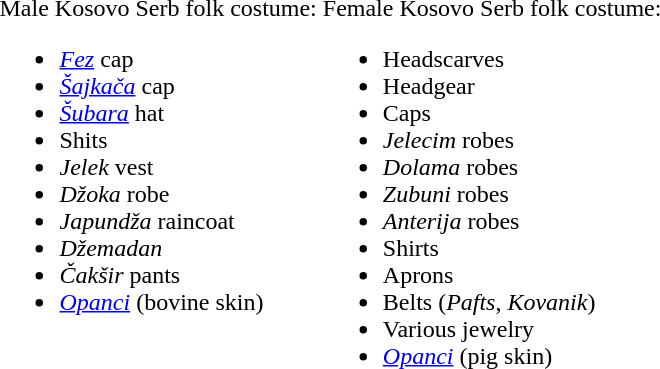<table>
<tr valign=top>
<td><br>Male Kosovo Serb folk costume:<ul><li><em><a href='#'>Fez</a></em> cap</li><li><em><a href='#'>Šajkača</a></em> cap</li><li><em><a href='#'>Šubara</a></em> hat</li><li>Shits</li><li><em>Jelek</em> vest</li><li><em>Džoka</em> robe</li><li><em>Japundža</em> raincoat</li><li><em>Džemadan</em></li><li><em>Čakšir</em> pants</li><li><em><a href='#'>Opanci</a></em> (bovine skin)</li></ul></td>
<td><br>Female Kosovo Serb folk costume:<ul><li>Headscarves</li><li>Headgear</li><li>Caps</li><li><em>Jelecim</em> robes</li><li><em>Dolama</em> robes</li><li><em>Zubuni</em> robes</li><li><em>Anterija</em> robes</li><li>Shirts</li><li>Aprons</li><li>Belts (<em>Pafts</em>, <em>Kovanik</em>)</li><li>Various jewelry</li><li><em><a href='#'>Opanci</a></em> (pig skin)</li></ul></td>
</tr>
</table>
